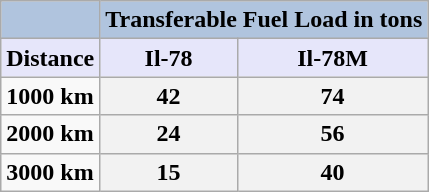<table class="wikitable">
<tr>
<td style="background: lightsteelblue;"></td>
<th style="align: centre; background: lightsteelblue;" colspan="2">Transferable Fuel Load in tons</th>
</tr>
<tr>
<th style="background: lavender;">Distance</th>
<th style="background: lavender;">Il-78</th>
<th style="background: lavender;">Il-78M</th>
</tr>
<tr>
<td><strong>1000 km</strong></td>
<th>42</th>
<th>74</th>
</tr>
<tr>
<td><strong>2000 km</strong></td>
<th>24</th>
<th>56</th>
</tr>
<tr>
<td><strong>3000 km</strong></td>
<th>15</th>
<th>40</th>
</tr>
</table>
